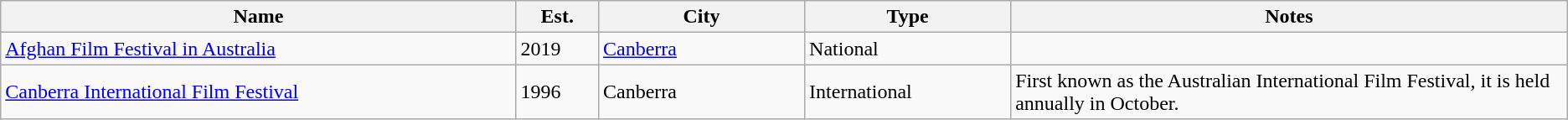<table class="wikitable">
<tr>
<th width="25%">Name</th>
<th width="4%">Est.</th>
<th width="10%">City</th>
<th width="10%">Type</th>
<th width="27%">Notes</th>
</tr>
<tr>
<td><a href='#'>Afghan Film Festival in Australia</a></td>
<td>2019</td>
<td><a href='#'>Canberra</a></td>
<td>National</td>
<td></td>
</tr>
<tr>
<td><a href='#'>Canberra International Film Festival</a></td>
<td>1996</td>
<td>Canberra</td>
<td>International</td>
<td>First known as the Australian International Film Festival, it is held annually in October.</td>
</tr>
</table>
